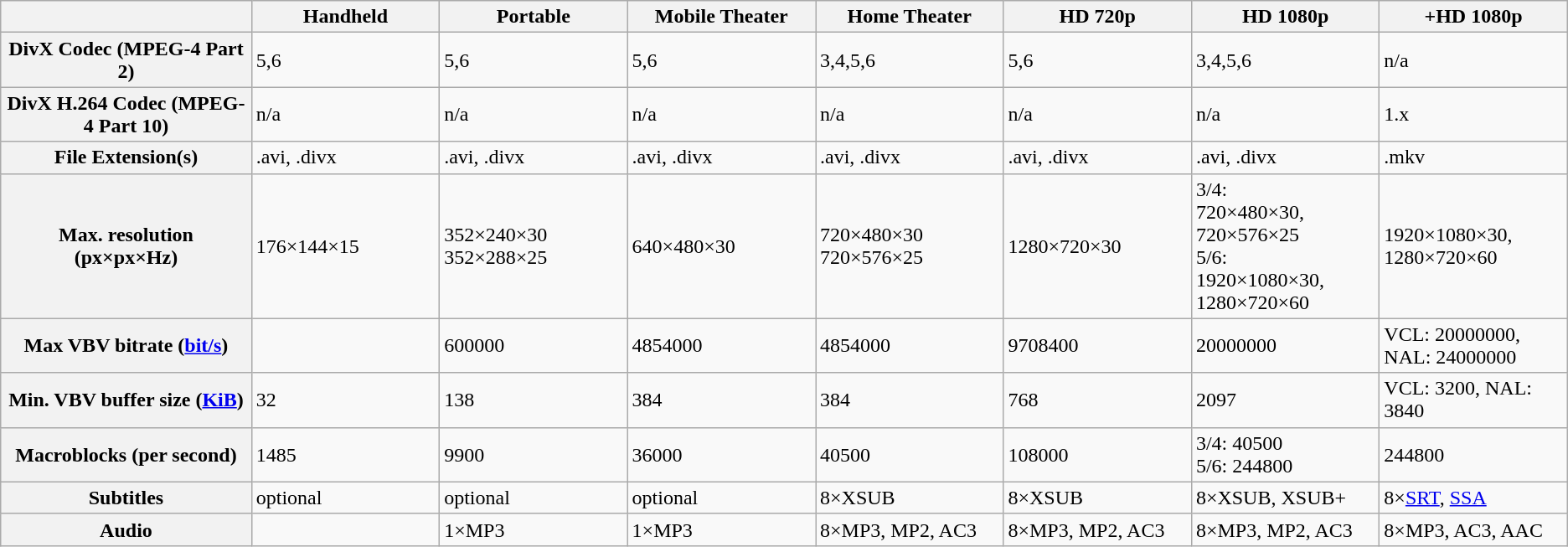<table class="wikitable">
<tr>
<th></th>
<th>Handheld</th>
<th>Portable</th>
<th>Mobile Theater</th>
<th>Home Theater</th>
<th>HD 720p</th>
<th>HD 1080p</th>
<th>+HD 1080p</th>
</tr>
<tr>
<th>DivX Codec (MPEG-4 Part 2)</th>
<td style="width:12%;">5,6</td>
<td style="width:12%;">5,6</td>
<td style="width:12%;">5,6</td>
<td style="width:12%;">3,4,5,6</td>
<td style="width:12%;">5,6</td>
<td style="width:12%;">3,4,5,6</td>
<td style="width:12%;">n/a</td>
</tr>
<tr>
<th>DivX H.264 Codec (MPEG-4 Part 10)</th>
<td style="width:12%;">n/a</td>
<td style="width:12%;">n/a</td>
<td style="width:12%;">n/a</td>
<td style="width:12%;">n/a</td>
<td style="width:12%;">n/a</td>
<td style="width:12%;">n/a</td>
<td style="width:12%;">1.x</td>
</tr>
<tr>
<th>File Extension(s)</th>
<td>.avi, .divx</td>
<td>.avi, .divx</td>
<td>.avi, .divx</td>
<td>.avi, .divx</td>
<td>.avi, .divx</td>
<td>.avi, .divx</td>
<td>.mkv</td>
</tr>
<tr>
<th>Max. resolution (px×px×Hz)</th>
<td>176×144×15</td>
<td>352×240×30<br>352×288×25</td>
<td>640×480×30</td>
<td>720×480×30<br>720×576×25</td>
<td>1280×720×30</td>
<td>3/4:<br>720×480×30, 720×576×25<br>5/6:<br>1920×1080×30,
1280×720×60</td>
<td>1920×1080×30,<br>1280×720×60</td>
</tr>
<tr>
<th>Max VBV bitrate (<a href='#'>bit/s</a>)</th>
<td></td>
<td>600000</td>
<td>4854000</td>
<td>4854000</td>
<td>9708400</td>
<td>20000000</td>
<td>VCL: 20000000,<br>NAL: 24000000</td>
</tr>
<tr>
<th>Min. VBV buffer size (<a href='#'>KiB</a>)</th>
<td>32</td>
<td>138</td>
<td>384</td>
<td>384</td>
<td>768</td>
<td>2097</td>
<td>VCL: 3200, NAL: 3840</td>
</tr>
<tr>
<th>Macroblocks (per second)</th>
<td>1485</td>
<td>9900</td>
<td>36000</td>
<td>40500</td>
<td>108000</td>
<td>3/4: 40500<br>5/6: 244800</td>
<td>244800</td>
</tr>
<tr>
<th>Subtitles</th>
<td>optional</td>
<td>optional</td>
<td>optional</td>
<td>8×XSUB</td>
<td>8×XSUB</td>
<td>8×XSUB, XSUB+</td>
<td>8×<a href='#'>SRT</a>, <a href='#'>SSA</a></td>
</tr>
<tr>
<th>Audio</th>
<td></td>
<td>1×MP3</td>
<td>1×MP3</td>
<td>8×MP3, MP2, AC3</td>
<td>8×MP3, MP2, AC3</td>
<td>8×MP3, MP2, AC3</td>
<td>8×MP3, AC3, AAC</td>
</tr>
</table>
